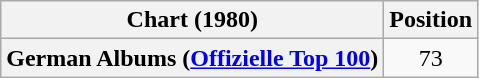<table class="wikitable plainrowheaders" style="text-align:center">
<tr>
<th scope="col">Chart (1980)</th>
<th scope="col">Position</th>
</tr>
<tr>
<th scope="row">German Albums (<a href='#'>Offizielle Top 100</a>)</th>
<td>73</td>
</tr>
</table>
